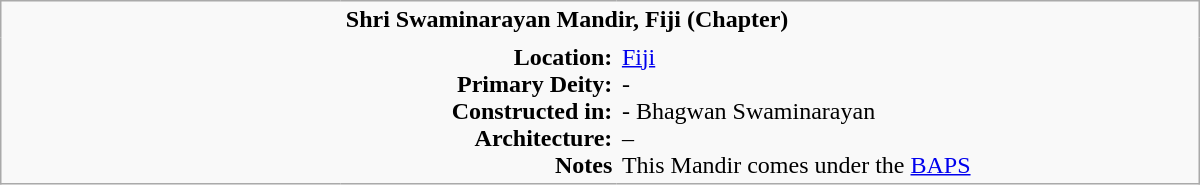<table class="wikitable plain" border="0" width="800">
<tr>
<td width="220px" rowspan="2" style="border:none;"></td>
<td valign="top" colspan=2 style="border:none;"><strong>Shri Swaminarayan Mandir, Fiji (Chapter)</strong></td>
</tr>
<tr>
<td valign="top" style="text-align:right; border:none;"><strong>Location:</strong> <br><strong>Primary Deity:</strong><br><strong>Constructed in:</strong><br><strong>Architecture:</strong><br><strong>Notes</strong></td>
<td valign="top" style="border:none;"><a href='#'>Fiji</a> <br>- <br>- Bhagwan Swaminarayan<br>– <br>This Mandir comes under the <a href='#'>BAPS</a></td>
</tr>
</table>
